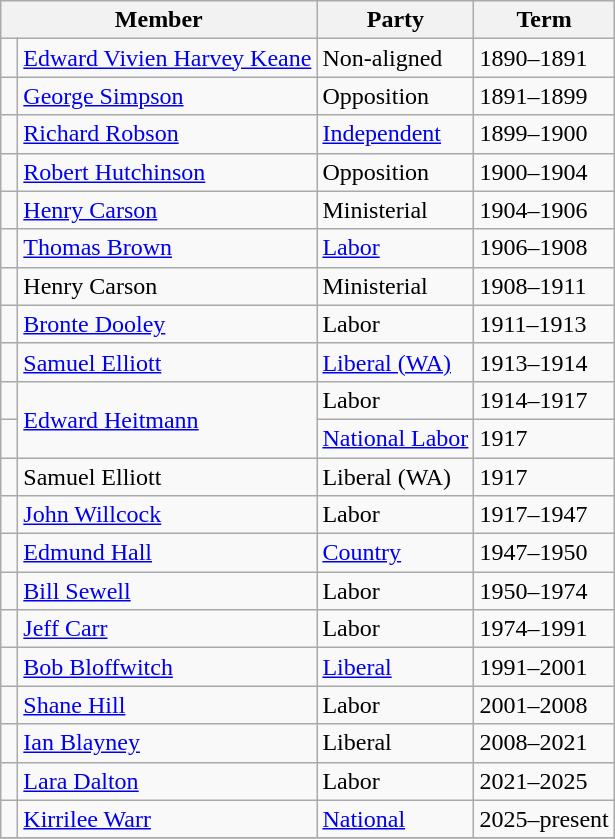<table class="wikitable">
<tr>
<th colspan="2">Member</th>
<th>Party</th>
<th>Term</th>
</tr>
<tr>
<td> </td>
<td><a href='#'>Edward Vivien Harvey Keane</a></td>
<td>Non-aligned</td>
<td>1890–1891</td>
</tr>
<tr>
<td> </td>
<td><a href='#'>George Simpson</a></td>
<td>Opposition</td>
<td>1891–1899</td>
</tr>
<tr>
<td> </td>
<td><a href='#'>Richard Robson</a></td>
<td><a href='#'>Independent</a></td>
<td>1899–1900</td>
</tr>
<tr>
<td> </td>
<td><a href='#'>Robert Hutchinson</a></td>
<td>Opposition</td>
<td>1900–1904</td>
</tr>
<tr>
<td> </td>
<td><a href='#'>Henry Carson</a></td>
<td>Ministerial</td>
<td>1904–1906</td>
</tr>
<tr>
<td> </td>
<td><a href='#'>Thomas Brown</a></td>
<td><a href='#'>Labor</a></td>
<td>1906–1908</td>
</tr>
<tr>
<td> </td>
<td>Henry Carson</td>
<td>Ministerial</td>
<td>1908–1911</td>
</tr>
<tr>
<td> </td>
<td><a href='#'>Bronte Dooley</a></td>
<td>Labor</td>
<td>1911–1913</td>
</tr>
<tr>
<td> </td>
<td><a href='#'>Samuel Elliott</a></td>
<td><a href='#'>Liberal (WA)</a></td>
<td>1913–1914</td>
</tr>
<tr>
<td> </td>
<td rowspan=2><a href='#'>Edward Heitmann</a></td>
<td>Labor</td>
<td>1914–1917</td>
</tr>
<tr>
<td> </td>
<td><a href='#'>National Labor</a></td>
<td>1917</td>
</tr>
<tr>
<td> </td>
<td>Samuel Elliott</td>
<td>Liberal (WA)</td>
<td>1917</td>
</tr>
<tr>
<td> </td>
<td><a href='#'>John Willcock</a></td>
<td>Labor</td>
<td>1917–1947</td>
</tr>
<tr>
<td> </td>
<td><a href='#'>Edmund Hall</a></td>
<td><a href='#'>Country</a></td>
<td>1947–1950</td>
</tr>
<tr>
<td> </td>
<td><a href='#'>Bill Sewell</a></td>
<td>Labor</td>
<td>1950–1974</td>
</tr>
<tr>
<td> </td>
<td><a href='#'>Jeff Carr</a></td>
<td>Labor</td>
<td>1974–1991</td>
</tr>
<tr>
<td> </td>
<td><a href='#'>Bob Bloffwitch</a></td>
<td><a href='#'>Liberal</a></td>
<td>1991–2001</td>
</tr>
<tr>
<td> </td>
<td><a href='#'>Shane Hill</a></td>
<td>Labor</td>
<td>2001–2008</td>
</tr>
<tr>
<td> </td>
<td><a href='#'>Ian Blayney</a></td>
<td>Liberal</td>
<td>2008–2021</td>
</tr>
<tr>
<td> </td>
<td><a href='#'>Lara Dalton</a></td>
<td>Labor</td>
<td>2021–2025</td>
</tr>
<tr>
<td> </td>
<td><a href='#'>Kirrilee Warr</a></td>
<td><a href='#'>National</a></td>
<td>2025–present</td>
</tr>
<tr>
</tr>
</table>
